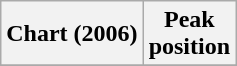<table class="wikitable plainrowheaders" style="text-align:center">
<tr>
<th scope="col">Chart (2006)</th>
<th scope="col">Peak<br>position</th>
</tr>
<tr>
</tr>
</table>
